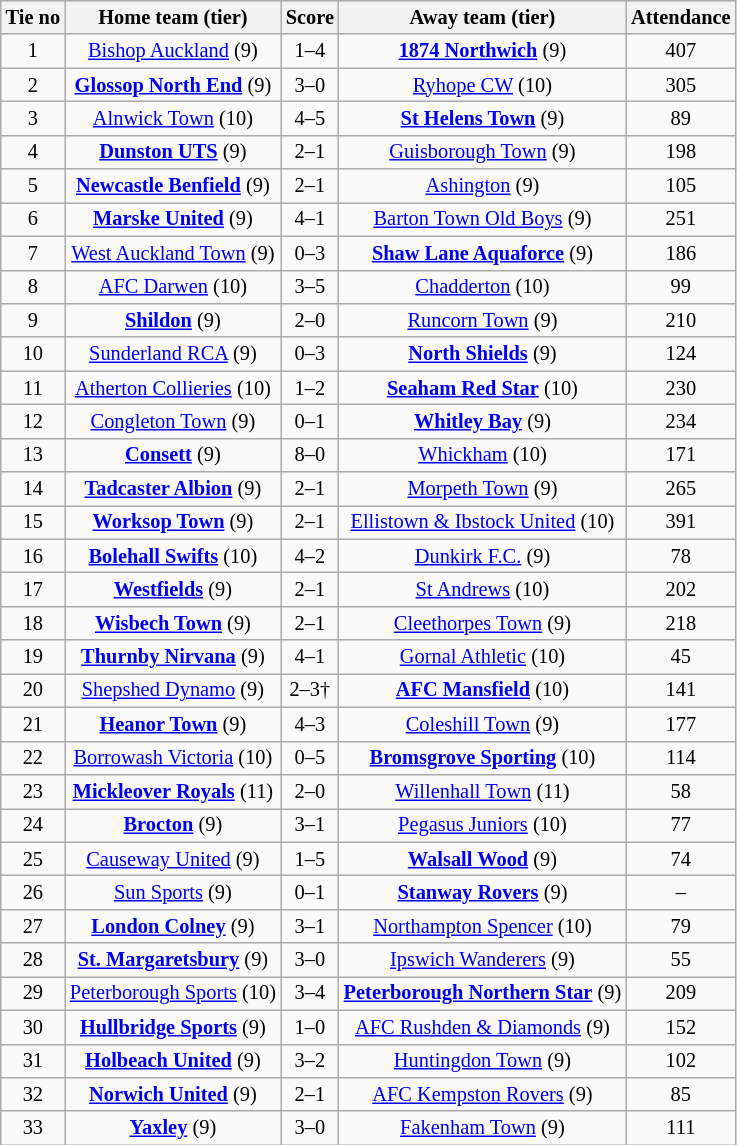<table class="wikitable" style="text-align: center; font-size:85%">
<tr>
<th>Tie no</th>
<th>Home team (tier)</th>
<th>Score</th>
<th>Away team (tier)</th>
<th>Attendance</th>
</tr>
<tr>
<td>1</td>
<td><a href='#'>Bishop Auckland</a> (9)</td>
<td>1–4</td>
<td><strong><a href='#'>1874 Northwich</a></strong> (9)</td>
<td>407</td>
</tr>
<tr>
<td>2</td>
<td><strong><a href='#'>Glossop North End</a></strong> (9)</td>
<td>3–0</td>
<td><a href='#'>Ryhope CW</a> (10)</td>
<td>305</td>
</tr>
<tr>
<td>3</td>
<td><a href='#'>Alnwick Town</a> (10)</td>
<td>4–5</td>
<td><strong><a href='#'>St Helens Town</a></strong> (9)</td>
<td>89</td>
</tr>
<tr>
<td>4</td>
<td><strong><a href='#'>Dunston UTS</a></strong> (9)</td>
<td>2–1</td>
<td><a href='#'>Guisborough Town</a> (9)</td>
<td>198</td>
</tr>
<tr>
<td>5</td>
<td><strong><a href='#'>Newcastle Benfield</a></strong> (9)</td>
<td>2–1</td>
<td><a href='#'>Ashington</a> (9)</td>
<td>105</td>
</tr>
<tr>
<td>6</td>
<td><strong><a href='#'>Marske United</a></strong> (9)</td>
<td>4–1</td>
<td><a href='#'>Barton Town Old Boys</a> (9)</td>
<td>251</td>
</tr>
<tr>
<td>7</td>
<td><a href='#'>West Auckland Town</a> (9)</td>
<td>0–3</td>
<td><strong><a href='#'>Shaw Lane Aquaforce</a></strong> (9)</td>
<td>186</td>
</tr>
<tr>
<td>8</td>
<td><a href='#'>AFC Darwen</a> (10)</td>
<td>3–5</td>
<td><a href='#'>Chadderton</a> (10)</td>
<td>99</td>
</tr>
<tr>
<td>9</td>
<td><strong><a href='#'>Shildon</a></strong> (9)</td>
<td>2–0</td>
<td><a href='#'>Runcorn Town</a> (9)</td>
<td>210</td>
</tr>
<tr>
<td>10</td>
<td><a href='#'>Sunderland RCA</a> (9)</td>
<td>0–3</td>
<td><strong><a href='#'>North Shields</a></strong> (9)</td>
<td>124</td>
</tr>
<tr>
<td>11</td>
<td><a href='#'>Atherton Collieries</a> (10)</td>
<td>1–2</td>
<td><strong><a href='#'>Seaham Red Star</a></strong> (10)</td>
<td>230</td>
</tr>
<tr>
<td>12</td>
<td><a href='#'>Congleton Town</a> (9)</td>
<td>0–1</td>
<td><strong><a href='#'>Whitley Bay</a></strong> (9)</td>
<td>234</td>
</tr>
<tr>
<td>13</td>
<td><strong><a href='#'>Consett</a></strong> (9)</td>
<td>8–0</td>
<td><a href='#'>Whickham</a> (10)</td>
<td>171</td>
</tr>
<tr>
<td>14</td>
<td><strong><a href='#'>Tadcaster Albion</a></strong> (9)</td>
<td>2–1</td>
<td><a href='#'>Morpeth Town</a> (9)</td>
<td>265</td>
</tr>
<tr>
<td>15</td>
<td><strong><a href='#'>Worksop Town</a></strong> (9)</td>
<td>2–1</td>
<td><a href='#'>Ellistown & Ibstock United</a> (10)</td>
<td>391</td>
</tr>
<tr>
<td>16</td>
<td><strong><a href='#'>Bolehall Swifts</a></strong> (10)</td>
<td>4–2</td>
<td><a href='#'>Dunkirk F.C.</a> (9)</td>
<td>78</td>
</tr>
<tr>
<td>17</td>
<td><strong><a href='#'>Westfields</a></strong> (9)</td>
<td>2–1</td>
<td><a href='#'>St Andrews</a> (10)</td>
<td>202</td>
</tr>
<tr>
<td>18</td>
<td><strong><a href='#'>Wisbech Town</a></strong> (9)</td>
<td>2–1</td>
<td><a href='#'>Cleethorpes Town</a> (9)</td>
<td>218</td>
</tr>
<tr>
<td>19</td>
<td><strong><a href='#'>Thurnby Nirvana</a></strong> (9)</td>
<td>4–1</td>
<td><a href='#'>Gornal Athletic</a> (10)</td>
<td>45</td>
</tr>
<tr>
<td>20</td>
<td><a href='#'>Shepshed Dynamo</a> (9)</td>
<td>2–3†</td>
<td><strong><a href='#'>AFC Mansfield</a></strong> (10)</td>
<td>141</td>
</tr>
<tr>
<td>21</td>
<td><strong><a href='#'>Heanor Town</a></strong> (9)</td>
<td>4–3</td>
<td><a href='#'>Coleshill Town</a> (9)</td>
<td>177</td>
</tr>
<tr>
<td>22</td>
<td><a href='#'>Borrowash Victoria</a> (10)</td>
<td>0–5</td>
<td><strong><a href='#'>Bromsgrove Sporting</a></strong> (10)</td>
<td>114</td>
</tr>
<tr>
<td>23</td>
<td><strong><a href='#'>Mickleover Royals</a></strong> (11)</td>
<td>2–0</td>
<td><a href='#'>Willenhall Town</a> (11)</td>
<td>58</td>
</tr>
<tr>
<td>24</td>
<td><strong><a href='#'>Brocton</a></strong> (9)</td>
<td>3–1</td>
<td><a href='#'>Pegasus Juniors</a> (10)</td>
<td>77</td>
</tr>
<tr>
<td>25</td>
<td><a href='#'>Causeway United</a> (9)</td>
<td>1–5</td>
<td><strong><a href='#'>Walsall Wood</a></strong> (9)</td>
<td>74</td>
</tr>
<tr>
<td>26</td>
<td><a href='#'>Sun Sports</a> (9)</td>
<td>0–1</td>
<td><strong><a href='#'>Stanway Rovers</a></strong> (9)</td>
<td>–</td>
</tr>
<tr>
<td>27</td>
<td><strong><a href='#'>London Colney</a></strong> (9)</td>
<td>3–1</td>
<td><a href='#'>Northampton Spencer</a> (10)</td>
<td>79</td>
</tr>
<tr>
<td>28</td>
<td><strong><a href='#'>St. Margaretsbury</a></strong> (9)</td>
<td>3–0</td>
<td><a href='#'>Ipswich Wanderers</a> (9)</td>
<td>55</td>
</tr>
<tr>
<td>29</td>
<td><a href='#'>Peterborough Sports</a> (10)</td>
<td>3–4</td>
<td><strong><a href='#'>Peterborough Northern Star</a></strong> (9)</td>
<td>209</td>
</tr>
<tr>
<td>30</td>
<td><strong><a href='#'>Hullbridge Sports</a></strong> (9)</td>
<td>1–0</td>
<td><a href='#'>AFC Rushden & Diamonds</a> (9)</td>
<td>152</td>
</tr>
<tr>
<td>31</td>
<td><strong><a href='#'>Holbeach United</a></strong> (9)</td>
<td>3–2</td>
<td><a href='#'>Huntingdon Town</a> (9)</td>
<td>102</td>
</tr>
<tr>
<td>32</td>
<td><strong><a href='#'>Norwich United</a></strong> (9)</td>
<td>2–1</td>
<td><a href='#'>AFC Kempston Rovers</a> (9)</td>
<td>85</td>
</tr>
<tr>
<td>33</td>
<td><strong><a href='#'>Yaxley</a></strong> (9)</td>
<td>3–0</td>
<td><a href='#'>Fakenham Town</a> (9)</td>
<td>111</td>
</tr>
</table>
